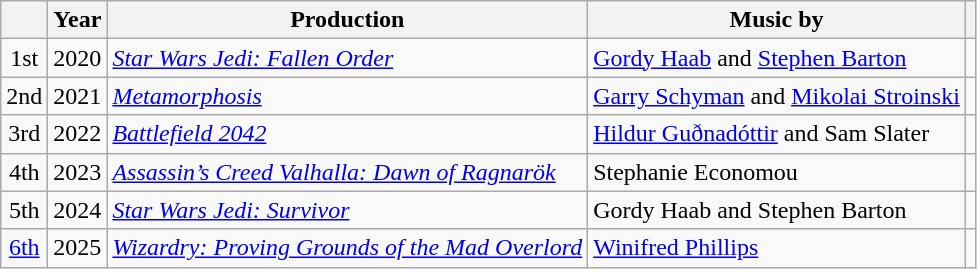<table class="wikitable">
<tr>
<th scope="col"></th>
<th scope="col">Year</th>
<th scope="col">Production</th>
<th scope="col">Music by</th>
<th scope="col"></th>
</tr>
<tr>
<td scope="row" style="text-align: center;">1st</td>
<td>2020</td>
<td><em><a href='#'>Star Wars Jedi: Fallen Order</a></em></td>
<td><a href='#'>Gordy Haab</a> and <a href='#'>Stephen Barton</a></td>
<td style="text-align: center;"></td>
</tr>
<tr>
<td scope="row" style="text-align: center;">2nd</td>
<td>2021</td>
<td><em><a href='#'>Metamorphosis</a></em></td>
<td><a href='#'>Garry Schyman</a> and <a href='#'>Mikolai Stroinski</a></td>
<td style="text-align: center;"></td>
</tr>
<tr>
<td scope="row" style="text-align: center;">3rd</td>
<td>2022</td>
<td><em><a href='#'>Battlefield 2042</a></em></td>
<td><a href='#'>Hildur Guðnadóttir</a> and Sam Slater</td>
<td style="text-align: center;"></td>
</tr>
<tr>
<td scope="row" style="text-align: center;">4th</td>
<td>2023</td>
<td><em><a href='#'>Assassin’s Creed Valhalla: Dawn of Ragnarök</a></em></td>
<td>Stephanie Economou</td>
<td style="text-align: center;"></td>
</tr>
<tr>
<td scope="row" style="text-align: center;">5th</td>
<td>2024</td>
<td><em><a href='#'>Star Wars Jedi: Survivor</a></em></td>
<td>Gordy Haab and Stephen Barton</td>
<td style="text-align: center;"></td>
</tr>
<tr>
<td scope="row" style="text-align: center;"><a href='#'>6th</a></td>
<td>2025</td>
<td><em><a href='#'>Wizardry: Proving Grounds of the Mad Overlord</a></em></td>
<td><a href='#'>Winifred Phillips</a></td>
<td style="text-align: center;"></td>
</tr>
</table>
